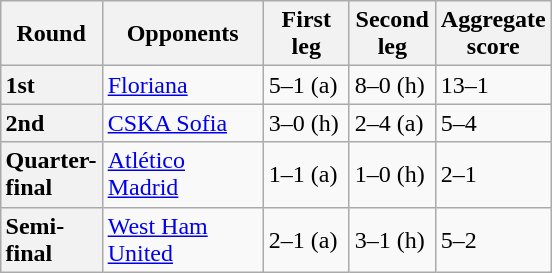<table class="wikitable plainrowheaders" style="text-align:left;margin-left:1em;float:right">
<tr>
<th scope="col" width="25">Round</th>
<th scope="col" width="100">Opponents</th>
<th scope="col" width="50">First leg</th>
<th scope="col" width="50">Second leg</th>
<th scope="col" width="50">Aggregate score</th>
</tr>
<tr>
<th scope=row style="text-align:left">1st</th>
<td><a href='#'>Floriana</a></td>
<td>5–1 (a)</td>
<td>8–0 (h)</td>
<td>13–1</td>
</tr>
<tr>
<th scope=row style="text-align:left">2nd</th>
<td><a href='#'>CSKA Sofia</a></td>
<td>3–0 (h)</td>
<td>2–4 (a)</td>
<td>5–4</td>
</tr>
<tr>
<th scope=row style="text-align:left">Quarter-final</th>
<td><a href='#'>Atlético Madrid</a></td>
<td>1–1 (a)</td>
<td>1–0 (h)</td>
<td>2–1</td>
</tr>
<tr>
<th scope=row style="text-align:left">Semi-final</th>
<td><a href='#'>West Ham United</a></td>
<td>2–1 (a)</td>
<td>3–1 (h)</td>
<td>5–2</td>
</tr>
</table>
